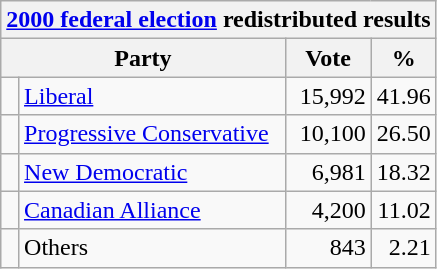<table class="wikitable">
<tr>
<th colspan="4"><a href='#'>2000 federal election</a> redistributed results</th>
</tr>
<tr>
<th bgcolor="#DDDDFF" width="130px" colspan="2">Party</th>
<th bgcolor="#DDDDFF" width="50px">Vote</th>
<th bgcolor="#DDDDFF" width="30px">%</th>
</tr>
<tr>
<td> </td>
<td><a href='#'>Liberal</a></td>
<td align=right>15,992</td>
<td align=right>41.96</td>
</tr>
<tr>
<td> </td>
<td><a href='#'>Progressive Conservative</a></td>
<td align=right>10,100</td>
<td align=right>26.50</td>
</tr>
<tr>
<td> </td>
<td><a href='#'>New Democratic</a></td>
<td align=right>6,981</td>
<td align=right>18.32</td>
</tr>
<tr>
<td> </td>
<td><a href='#'>Canadian Alliance</a></td>
<td align=right>4,200</td>
<td align=right>11.02</td>
</tr>
<tr>
<td> </td>
<td>Others</td>
<td align=right>843</td>
<td align=right>2.21</td>
</tr>
</table>
